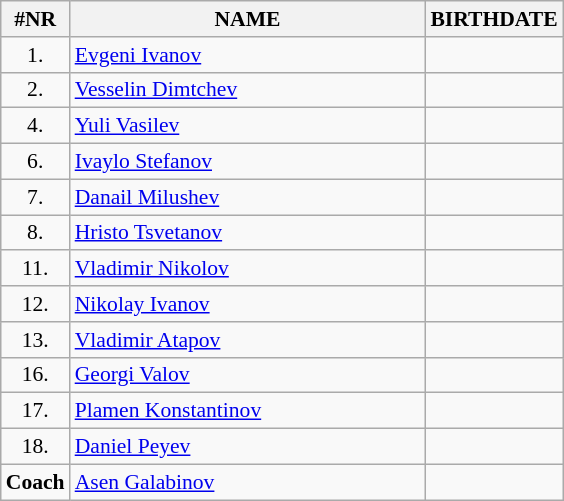<table class="wikitable" style="border-collapse: collapse; font-size: 90%;">
<tr>
<th>#NR</th>
<th align="left" style="width: 16em">NAME</th>
<th>BIRTHDATE</th>
</tr>
<tr>
<td align="center">1.</td>
<td><a href='#'>Evgeni Ivanov</a></td>
<td align="center"></td>
</tr>
<tr>
<td align="center">2.</td>
<td><a href='#'>Vesselin Dimtchev</a></td>
<td align="center"></td>
</tr>
<tr>
<td align="center">4.</td>
<td><a href='#'>Yuli Vasilev</a></td>
<td align="center"></td>
</tr>
<tr>
<td align="center">6.</td>
<td><a href='#'>Ivaylo Stefanov</a></td>
<td align="center"></td>
</tr>
<tr>
<td align="center">7.</td>
<td><a href='#'>Danail Milushev</a></td>
<td align="center"></td>
</tr>
<tr>
<td align="center">8.</td>
<td><a href='#'>Hristo Tsvetanov</a></td>
<td align="center"></td>
</tr>
<tr>
<td align="center">11.</td>
<td><a href='#'>Vladimir Nikolov</a></td>
<td align="center"></td>
</tr>
<tr>
<td align="center">12.</td>
<td><a href='#'>Nikolay Ivanov</a></td>
<td align="center"></td>
</tr>
<tr>
<td align="center">13.</td>
<td><a href='#'>Vladimir Atapov</a></td>
<td align="center"></td>
</tr>
<tr>
<td align="center">16.</td>
<td><a href='#'>Georgi Valov</a></td>
<td align="center"></td>
</tr>
<tr>
<td align="center">17.</td>
<td><a href='#'>Plamen Konstantinov</a></td>
<td align="center"></td>
</tr>
<tr>
<td align="center">18.</td>
<td><a href='#'>Daniel Peyev</a></td>
<td align="center"></td>
</tr>
<tr>
<td align="center"><strong>Coach</strong></td>
<td><a href='#'>Asen Galabinov</a></td>
<td align="center"></td>
</tr>
</table>
